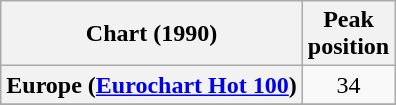<table class="wikitable sortable plainrowheaders" style="text-align:center">
<tr>
<th>Chart (1990)</th>
<th>Peak<br>position</th>
</tr>
<tr>
<th scope="row">Europe (<a href='#'>Eurochart Hot 100</a>)</th>
<td>34</td>
</tr>
<tr>
</tr>
<tr>
</tr>
<tr>
</tr>
<tr>
</tr>
<tr>
</tr>
</table>
